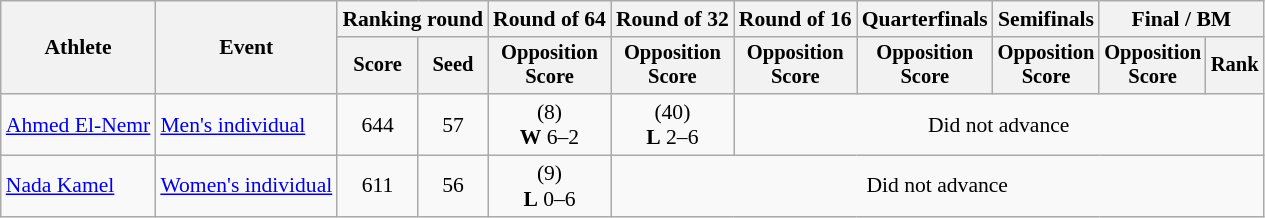<table class="wikitable" style="font-size:90%">
<tr>
<th scope="col" rowspan="2">Athlete</th>
<th scope="col" rowspan="2">Event</th>
<th scope="col" colspan="2">Ranking round</th>
<th scope="col">Round of 64</th>
<th scope="col">Round of 32</th>
<th scope="col">Round of 16</th>
<th scope="col">Quarterfinals</th>
<th scope="col">Semifinals</th>
<th scope="col" colspan="2">Final / BM</th>
</tr>
<tr style="font-size:95%">
<th scope="col">Score</th>
<th scope="col">Seed</th>
<th scope="col">Opposition<br>Score</th>
<th scope="col">Opposition<br>Score</th>
<th scope="col">Opposition<br>Score</th>
<th scope="col">Opposition<br>Score</th>
<th scope="col">Opposition<br>Score</th>
<th scope="col">Opposition<br>Score</th>
<th scope="col">Rank</th>
</tr>
<tr align=center>
<td align=left><a href='#'>Ahmed El-Nemr</a></td>
<td align=left><a href='#'>Men's individual</a></td>
<td>644</td>
<td>57</td>
<td> (8)<br><strong>W</strong> 6–2</td>
<td> (40)<br><strong>L</strong> 2–6</td>
<td colspan=5>Did not advance</td>
</tr>
<tr align=center>
<td align=left><a href='#'>Nada Kamel</a></td>
<td align=left><a href='#'>Women's individual</a></td>
<td>611</td>
<td>56</td>
<td> (9)<br><strong>L</strong> 0–6</td>
<td colspan=6>Did not advance</td>
</tr>
</table>
